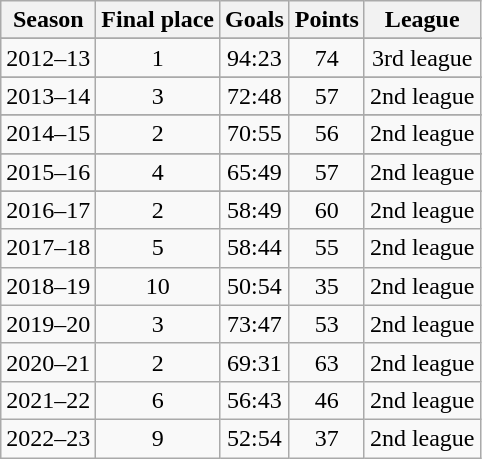<table class="wikitable float-right" style="text-align:center;">
<tr>
<th>Season</th>
<th>Final place</th>
<th>Goals</th>
<th>Points</th>
<th>League</th>
</tr>
<tr class="hintergrundfarbe9">
</tr>
<tr>
<td>2012–13</td>
<td>1</td>
<td>94:23</td>
<td>74</td>
<td>3rd league</td>
</tr>
<tr class="hintergrundfarbe9">
</tr>
<tr>
<td>2013–14</td>
<td>3</td>
<td>72:48</td>
<td>57</td>
<td>2nd league</td>
</tr>
<tr class="hintergrundfarbe9">
</tr>
<tr>
<td>2014–15</td>
<td>2</td>
<td>70:55</td>
<td>56</td>
<td>2nd league</td>
</tr>
<tr class="hintergrundfarbe9">
</tr>
<tr>
<td>2015–16</td>
<td>4</td>
<td>65:49</td>
<td>57</td>
<td>2nd league</td>
</tr>
<tr class="hintergrundfarbe9">
</tr>
<tr>
<td>2016–17</td>
<td>2</td>
<td>58:49</td>
<td>60</td>
<td>2nd league</td>
</tr>
<tr>
<td>2017–18</td>
<td>5</td>
<td>58:44</td>
<td>55</td>
<td>2nd league</td>
</tr>
<tr>
<td>2018–19</td>
<td>10</td>
<td>50:54</td>
<td>35</td>
<td>2nd league</td>
</tr>
<tr>
<td>2019–20</td>
<td>3</td>
<td>73:47</td>
<td>53</td>
<td>2nd league</td>
</tr>
<tr>
<td>2020–21</td>
<td>2</td>
<td>69:31</td>
<td>63</td>
<td>2nd league</td>
</tr>
<tr>
<td>2021–22</td>
<td>6</td>
<td>56:43</td>
<td>46</td>
<td>2nd league</td>
</tr>
<tr>
<td>2022–23</td>
<td>9</td>
<td>52:54</td>
<td>37</td>
<td>2nd league</td>
</tr>
</table>
